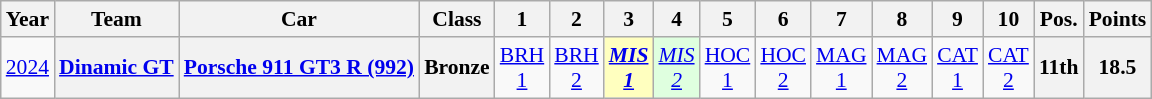<table class="wikitable" border="1" style="text-align:center; font-size:90%;">
<tr>
<th>Year</th>
<th>Team</th>
<th>Car</th>
<th>Class</th>
<th>1</th>
<th>2</th>
<th>3</th>
<th>4</th>
<th>5</th>
<th>6</th>
<th>7</th>
<th>8</th>
<th>9</th>
<th>10</th>
<th>Pos.</th>
<th>Points</th>
</tr>
<tr>
<td><a href='#'>2024</a></td>
<th><a href='#'>Dinamic GT</a></th>
<th><a href='#'>Porsche 911 GT3 R (992)</a></th>
<th>Bronze</th>
<td><a href='#'>BRH<br>1</a></td>
<td><a href='#'>BRH<br>2</a></td>
<td style="background:#FFFFBF;"><strong><em><a href='#'>MIS<br>1</a></em></strong><br></td>
<td style="background:#DFFFDF;"><em><a href='#'>MIS<br>2</a></em><br></td>
<td><a href='#'>HOC<br>1</a></td>
<td><a href='#'>HOC<br>2</a></td>
<td><a href='#'>MAG<br>1</a></td>
<td><a href='#'>MAG<br>2</a></td>
<td><a href='#'>CAT<br>1</a></td>
<td><a href='#'>CAT<br>2</a></td>
<th>11th</th>
<th>18.5</th>
</tr>
</table>
